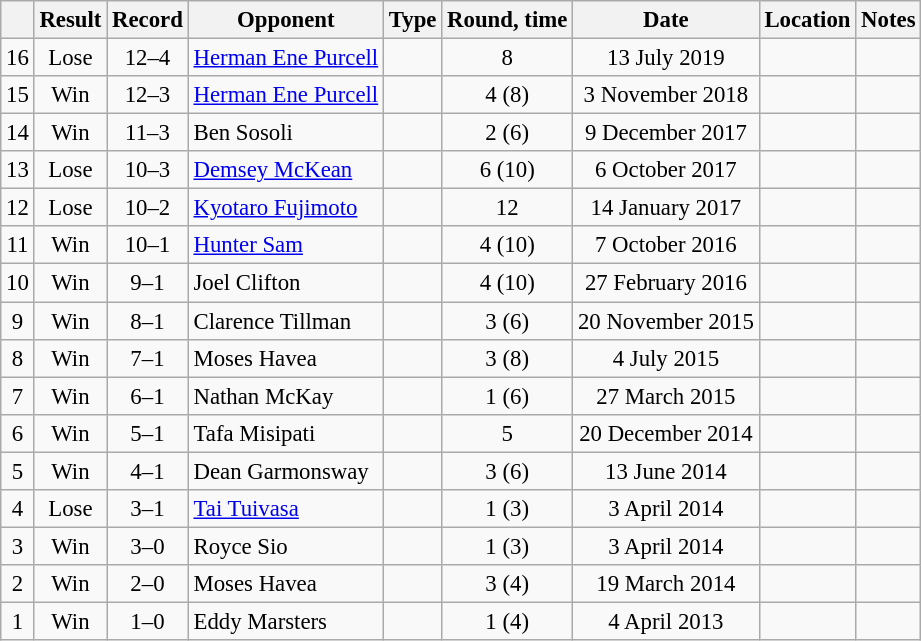<table class="wikitable" style="text-align:center; font-size:95%">
<tr>
<th></th>
<th>Result</th>
<th>Record</th>
<th>Opponent</th>
<th>Type</th>
<th>Round, time</th>
<th>Date</th>
<th>Location</th>
<th>Notes</th>
</tr>
<tr>
<td>16</td>
<td>Lose</td>
<td>12–4</td>
<td style="text-align:left;"> <a href='#'>Herman Ene Purcell</a></td>
<td></td>
<td>8</td>
<td>13 July 2019</td>
<td style="text-align:left;"> </td>
<td style="text-align:left;"></td>
</tr>
<tr>
<td>15</td>
<td>Win</td>
<td>12–3</td>
<td style="text-align:left;"> <a href='#'>Herman Ene Purcell</a></td>
<td></td>
<td>4 (8)</td>
<td>3 November 2018</td>
<td style="text-align:left;"> </td>
<td style="text-align:left;"></td>
</tr>
<tr>
<td>14</td>
<td>Win</td>
<td>11–3</td>
<td style="text-align:left;"> Ben Sosoli</td>
<td></td>
<td>2 (6)</td>
<td>9 December 2017</td>
<td style="text-align:left;"> </td>
<td style="text-align:left;"></td>
</tr>
<tr>
<td>13</td>
<td>Lose</td>
<td>10–3</td>
<td style="text-align:left;"> <a href='#'>Demsey McKean</a></td>
<td></td>
<td>6 (10)<br></td>
<td>6 October 2017</td>
<td style="text-align:left;"> </td>
<td style="text-align:left;"></td>
</tr>
<tr>
<td>12</td>
<td>Lose</td>
<td>10–2</td>
<td style="text-align:left;"> <a href='#'>Kyotaro Fujimoto</a></td>
<td></td>
<td>12</td>
<td>14 January 2017</td>
<td style="text-align:left;"> </td>
<td style="text-align:left;"></td>
</tr>
<tr>
<td>11</td>
<td>Win</td>
<td>10–1</td>
<td style="text-align:left;"> <a href='#'>Hunter Sam</a></td>
<td></td>
<td>4 (10)<br></td>
<td>7 October 2016</td>
<td style="text-align:left;"> </td>
<td style="text-align:left;"></td>
</tr>
<tr>
<td>10</td>
<td>Win</td>
<td>9–1</td>
<td style="text-align:left;"> Joel Clifton</td>
<td></td>
<td>4 (10)<br></td>
<td>27 February 2016</td>
<td style="text-align:left;"> </td>
<td style="text-align:left;"></td>
</tr>
<tr>
<td>9</td>
<td>Win</td>
<td>8–1</td>
<td style="text-align:left;"> Clarence Tillman</td>
<td></td>
<td>3 (6)<br></td>
<td>20 November 2015</td>
<td style="text-align:left;"> </td>
<td></td>
</tr>
<tr>
<td>8</td>
<td>Win</td>
<td>7–1</td>
<td style="text-align:left;"> Moses Havea</td>
<td></td>
<td>3 (8)<br></td>
<td>4 July 2015</td>
<td style="text-align:left;"> </td>
<td style="text-align:left;"></td>
</tr>
<tr>
<td>7</td>
<td>Win</td>
<td>6–1</td>
<td style="text-align:left;"> Nathan McKay</td>
<td></td>
<td>1 (6)<br></td>
<td>27 March 2015</td>
<td style="text-align:left;"> </td>
<td></td>
</tr>
<tr>
<td>6</td>
<td>Win</td>
<td>5–1</td>
<td style="text-align:left;"> Tafa Misipati</td>
<td></td>
<td>5</td>
<td>20 December 2014</td>
<td style="text-align:left;"> </td>
<td></td>
</tr>
<tr>
<td>5</td>
<td>Win</td>
<td>4–1</td>
<td style="text-align:left;"> Dean Garmonsway</td>
<td></td>
<td>3 (6)<br></td>
<td>13 June 2014</td>
<td style="text-align:left;"> </td>
<td></td>
</tr>
<tr>
<td>4</td>
<td>Lose</td>
<td>3–1</td>
<td style="text-align:left;"> <a href='#'>Tai Tuivasa</a></td>
<td></td>
<td>1 (3)<br></td>
<td>3 April 2014</td>
<td style="text-align:left;"> </td>
<td style="text-align:left;"></td>
</tr>
<tr>
<td>3</td>
<td>Win</td>
<td>3–0</td>
<td style="text-align:left;"> Royce Sio</td>
<td></td>
<td>1 (3)<br></td>
<td>3 April 2014</td>
<td style="text-align:left;"> </td>
<td style="text-align:left;"></td>
</tr>
<tr>
<td>2</td>
<td>Win</td>
<td>2–0</td>
<td style="text-align:left;"> Moses Havea</td>
<td></td>
<td>3 (4)<br></td>
<td>19 March 2014</td>
<td style="text-align:left;"> </td>
<td style="text-align:left;"></td>
</tr>
<tr>
<td>1</td>
<td>Win</td>
<td>1–0</td>
<td style="text-align:left;"> Eddy Marsters</td>
<td></td>
<td>1 (4)<br></td>
<td>4 April 2013</td>
<td style="text-align:left;"> </td>
<td style="text-align:left;"></td>
</tr>
</table>
